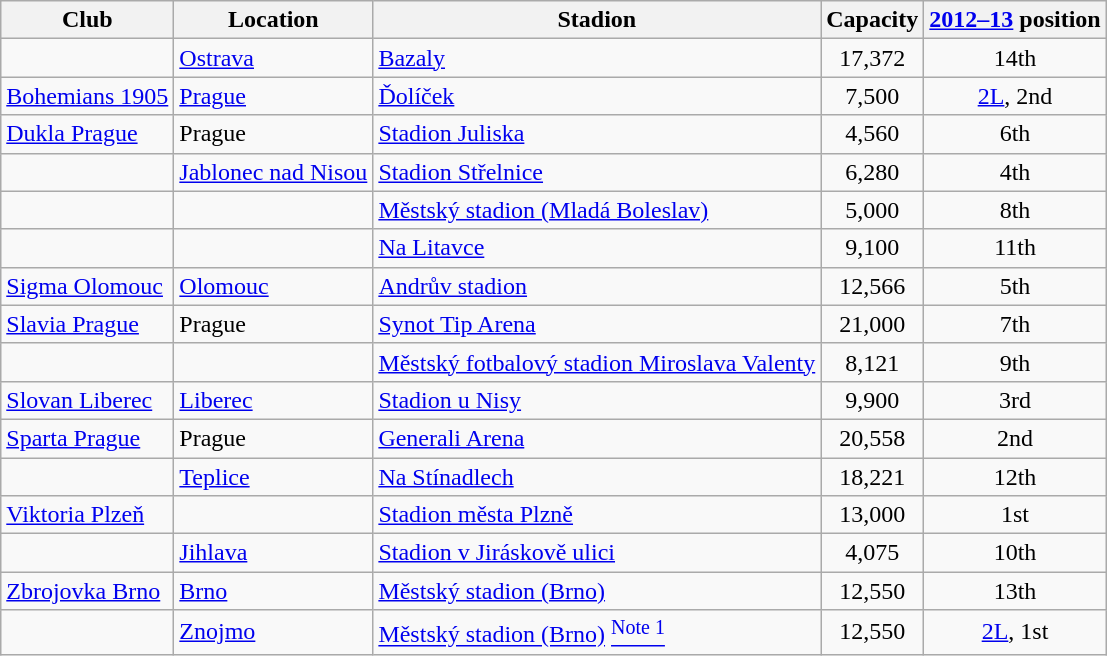<table class="wikitable sortable">
<tr>
<th>Club</th>
<th>Location</th>
<th>Stadion</th>
<th>Capacity</th>
<th><a href='#'>2012–13</a> position</th>
</tr>
<tr>
<td></td>
<td><a href='#'>Ostrava</a></td>
<td><a href='#'>Bazaly</a></td>
<td align="center">17,372</td>
<td align="center">14th</td>
</tr>
<tr>
<td><a href='#'>Bohemians 1905</a></td>
<td><a href='#'>Prague</a></td>
<td><a href='#'>Ďolíček</a></td>
<td align="center">7,500</td>
<td align="center"><a href='#'>2L</a>, 2nd</td>
</tr>
<tr>
<td><a href='#'>Dukla Prague</a></td>
<td>Prague</td>
<td><a href='#'>Stadion Juliska</a></td>
<td align="center">4,560</td>
<td align="center">6th</td>
</tr>
<tr>
<td></td>
<td><a href='#'>Jablonec nad Nisou</a></td>
<td><a href='#'>Stadion Střelnice</a></td>
<td align="center">6,280</td>
<td align="center">4th</td>
</tr>
<tr>
<td></td>
<td></td>
<td><a href='#'>Městský stadion (Mladá Boleslav)</a></td>
<td align="center">5,000</td>
<td align="center">8th</td>
</tr>
<tr>
<td></td>
<td></td>
<td><a href='#'>Na Litavce</a></td>
<td align="center">9,100</td>
<td align="center">11th</td>
</tr>
<tr>
<td><a href='#'>Sigma Olomouc</a></td>
<td><a href='#'>Olomouc</a></td>
<td><a href='#'>Andrův stadion</a></td>
<td align="center">12,566</td>
<td align="center">5th</td>
</tr>
<tr>
<td><a href='#'>Slavia Prague</a></td>
<td>Prague</td>
<td><a href='#'>Synot Tip Arena</a></td>
<td align="center">21,000</td>
<td align="center">7th</td>
</tr>
<tr>
<td></td>
<td></td>
<td><a href='#'>Městský fotbalový stadion Miroslava Valenty</a></td>
<td align="center">8,121</td>
<td align="center">9th</td>
</tr>
<tr>
<td><a href='#'>Slovan Liberec</a></td>
<td><a href='#'>Liberec</a></td>
<td><a href='#'>Stadion u Nisy</a></td>
<td align="center">9,900</td>
<td align="center">3rd</td>
</tr>
<tr>
<td><a href='#'>Sparta Prague</a></td>
<td>Prague</td>
<td><a href='#'>Generali Arena</a></td>
<td align="center">20,558</td>
<td align="center">2nd</td>
</tr>
<tr>
<td></td>
<td><a href='#'>Teplice</a></td>
<td><a href='#'>Na Stínadlech</a></td>
<td align="center">18,221</td>
<td align="center">12th</td>
</tr>
<tr>
<td><a href='#'>Viktoria Plzeň</a></td>
<td></td>
<td><a href='#'>Stadion města Plzně</a></td>
<td align="center">13,000</td>
<td align="center">1st</td>
</tr>
<tr>
<td></td>
<td><a href='#'>Jihlava</a></td>
<td><a href='#'>Stadion v Jiráskově ulici</a></td>
<td align="center">4,075</td>
<td align="center">10th</td>
</tr>
<tr>
<td><a href='#'>Zbrojovka Brno</a></td>
<td><a href='#'>Brno</a></td>
<td><a href='#'>Městský stadion (Brno)</a></td>
<td align="center">12,550</td>
<td align="center">13th</td>
</tr>
<tr>
<td></td>
<td><a href='#'>Znojmo</a></td>
<td><a href='#'>Městský stadion (Brno)</a> <a href='#'><sup>Note 1</sup></a></td>
<td align="center">12,550</td>
<td align="center"><a href='#'>2L</a>, 1st</td>
</tr>
</table>
